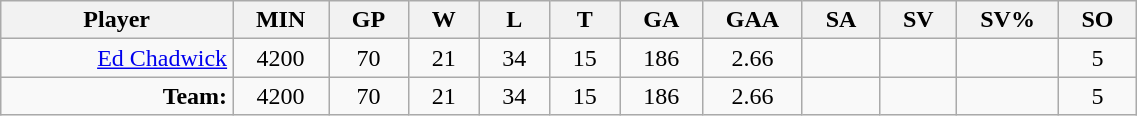<table class="wikitable sortable" width="60%">
<tr>
<th bgcolor="#DDDDFF" width="10%">Player</th>
<th width="3%" bgcolor="#DDDDFF">MIN</th>
<th width="3%" bgcolor="#DDDDFF">GP</th>
<th width="3%" bgcolor="#DDDDFF">W</th>
<th width="3%" bgcolor="#DDDDFF">L</th>
<th width="3%" bgcolor="#DDDDFF">T</th>
<th width="3%" bgcolor="#DDDDFF">GA</th>
<th width="3%" bgcolor="#DDDDFF">GAA</th>
<th width="3%" bgcolor="#DDDDFF">SA</th>
<th width="3%" bgcolor="#DDDDFF">SV</th>
<th width="3%" bgcolor="#DDDDFF">SV%</th>
<th width="3%" bgcolor="#DDDDFF">SO</th>
</tr>
<tr align="center">
<td align="right"><a href='#'>Ed Chadwick</a></td>
<td>4200</td>
<td>70</td>
<td>21</td>
<td>34</td>
<td>15</td>
<td>186</td>
<td>2.66</td>
<td></td>
<td></td>
<td></td>
<td>5</td>
</tr>
<tr align="center">
<td align="right"><strong>Team:</strong></td>
<td>4200</td>
<td>70</td>
<td>21</td>
<td>34</td>
<td>15</td>
<td>186</td>
<td>2.66</td>
<td></td>
<td></td>
<td></td>
<td>5</td>
</tr>
</table>
